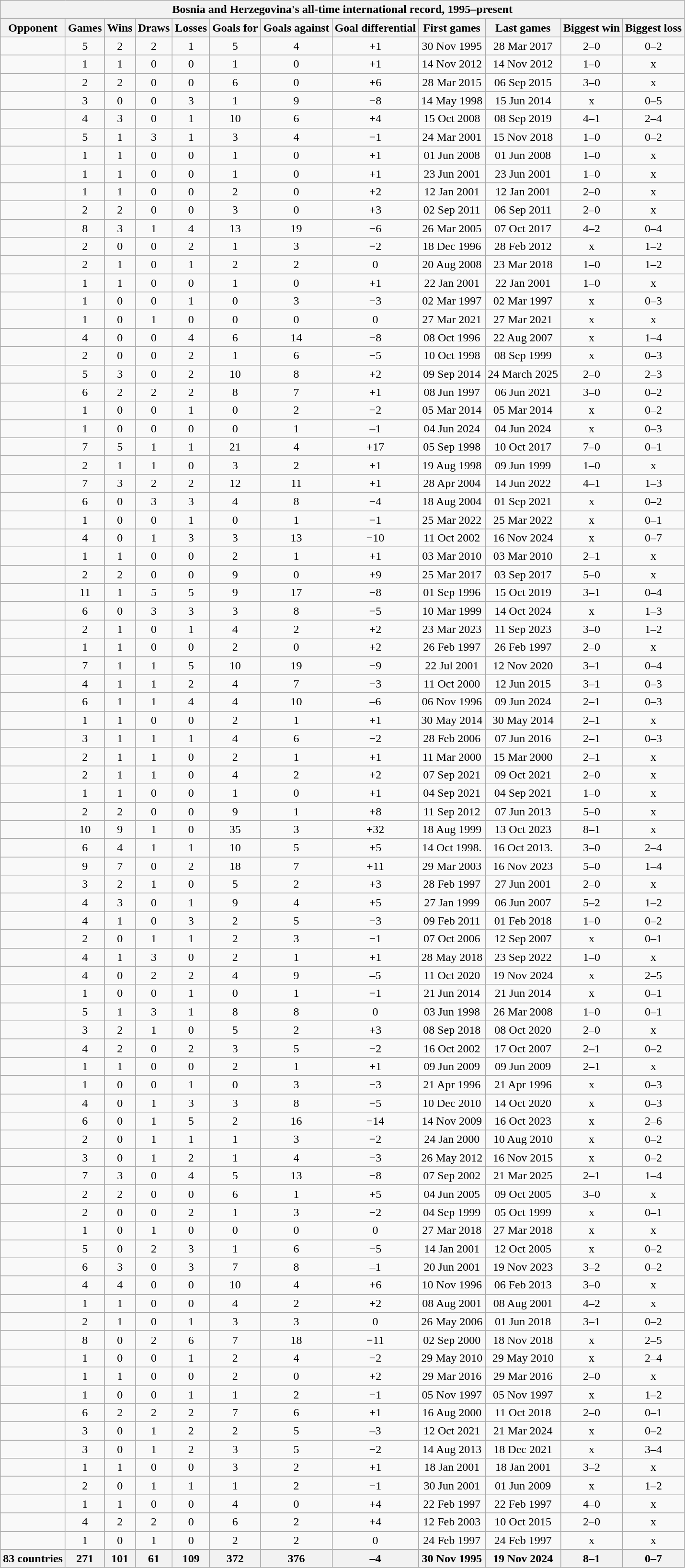<table class="wikitable sortable collapsible collapsed" style="text-align: center;">
<tr>
<th colspan=12><strong>Bosnia and Herzegovina's all-time international record, 1995–present</strong></th>
</tr>
<tr>
<th>Opponent</th>
<th>Games</th>
<th>Wins</th>
<th>Draws</th>
<th>Losses</th>
<th>Goals for</th>
<th>Goals against</th>
<th>Goal differential</th>
<th>First games</th>
<th>Last games</th>
<th>Biggest win</th>
<th>Biggest loss</th>
</tr>
<tr>
<td style="text-align:left;"></td>
<td>5</td>
<td>2</td>
<td>2</td>
<td>1</td>
<td>5</td>
<td>4</td>
<td>+1</td>
<td>30 Nov 1995</td>
<td>28 Mar 2017</td>
<td>2–0</td>
<td>0–2</td>
</tr>
<tr>
<td style="text-align:left;"></td>
<td>1</td>
<td>1</td>
<td>0</td>
<td>0</td>
<td>1</td>
<td>0</td>
<td>+1</td>
<td>14 Nov 2012</td>
<td>14 Nov 2012</td>
<td>1–0</td>
<td>x</td>
</tr>
<tr>
<td style="text-align:left;"></td>
<td>2</td>
<td>2</td>
<td>0</td>
<td>0</td>
<td>6</td>
<td>0</td>
<td>+6</td>
<td>28 Mar 2015</td>
<td>06 Sep 2015</td>
<td>3–0</td>
<td>x</td>
</tr>
<tr>
<td style="text-align:left;"></td>
<td>3</td>
<td>0</td>
<td>0</td>
<td>3</td>
<td>1</td>
<td>9</td>
<td>−8</td>
<td>14 May 1998</td>
<td>15 Jun 2014</td>
<td>x</td>
<td>0–5</td>
</tr>
<tr>
<td style="text-align:left;"></td>
<td>4</td>
<td>3</td>
<td>0</td>
<td>1</td>
<td>10</td>
<td>6</td>
<td>+4</td>
<td>15 Oct 2008</td>
<td>08 Sep 2019</td>
<td>4–1</td>
<td>2–4</td>
</tr>
<tr>
<td style="text-align:left;"></td>
<td>5</td>
<td>1</td>
<td>3</td>
<td>1</td>
<td>3</td>
<td>4</td>
<td>−1</td>
<td>24 Mar 2001</td>
<td>15 Nov 2018</td>
<td>1–0</td>
<td>0–2</td>
</tr>
<tr>
<td style="text-align:left;"></td>
<td>1</td>
<td>1</td>
<td>0</td>
<td>0</td>
<td>1</td>
<td>0</td>
<td>+1</td>
<td>01 Jun 2008</td>
<td>01 Jun 2008</td>
<td>1–0</td>
<td>x</td>
</tr>
<tr>
<td style="text-align:left;"></td>
<td>1</td>
<td>1</td>
<td>0</td>
<td>0</td>
<td>1</td>
<td>0</td>
<td>+1</td>
<td>23 Jun 2001</td>
<td>23 Jun 2001</td>
<td>1–0</td>
<td>x</td>
</tr>
<tr>
<td style="text-align:left;"></td>
<td>1</td>
<td>1</td>
<td>0</td>
<td>0</td>
<td>2</td>
<td>0</td>
<td>+2</td>
<td>12 Jan 2001</td>
<td>12 Jan 2001</td>
<td>2–0</td>
<td>x</td>
</tr>
<tr>
<td style="text-align:left;"></td>
<td>2</td>
<td>2</td>
<td>0</td>
<td>0</td>
<td>3</td>
<td>0</td>
<td>+3</td>
<td>02 Sep 2011</td>
<td>06 Sep 2011</td>
<td>2–0</td>
<td>x</td>
</tr>
<tr>
<td style="text-align:left;"></td>
<td>8</td>
<td>3</td>
<td>1</td>
<td>4</td>
<td>13</td>
<td>19</td>
<td>−6</td>
<td>26 Mar 2005</td>
<td>07 Oct 2017</td>
<td>4–2</td>
<td>0–4</td>
</tr>
<tr>
<td style="text-align:left;"></td>
<td>2</td>
<td>0</td>
<td>0</td>
<td>2</td>
<td>1</td>
<td>3</td>
<td>−2</td>
<td>18 Dec 1996</td>
<td>28 Feb 2012</td>
<td>x</td>
<td>1–2</td>
</tr>
<tr>
<td style="text-align:left;"></td>
<td>2</td>
<td>1</td>
<td>0</td>
<td>1</td>
<td>2</td>
<td>2</td>
<td>0</td>
<td>20 Aug 2008</td>
<td>23 Mar 2018</td>
<td>1–0</td>
<td>1–2</td>
</tr>
<tr>
<td style="text-align:left;"></td>
<td>1</td>
<td>1</td>
<td>0</td>
<td>0</td>
<td>1</td>
<td>0</td>
<td>+1</td>
<td>22 Jan 2001</td>
<td>22 Jan 2001</td>
<td>1–0</td>
<td>x</td>
</tr>
<tr>
<td style="text-align:left;"></td>
<td>1</td>
<td>0</td>
<td>0</td>
<td>1</td>
<td>0</td>
<td>3</td>
<td>−3</td>
<td>02 Mar 1997</td>
<td>02 Mar 1997</td>
<td>x</td>
<td>0–3</td>
</tr>
<tr>
<td style="text-align:left;"></td>
<td>1</td>
<td>0</td>
<td>1</td>
<td>0</td>
<td>0</td>
<td>0</td>
<td>0</td>
<td>27 Mar 2021</td>
<td>27 Mar 2021</td>
<td>x</td>
<td>x</td>
</tr>
<tr>
<td style="text-align:left;"></td>
<td>4</td>
<td>0</td>
<td>0</td>
<td>4</td>
<td>6</td>
<td>14</td>
<td>−8</td>
<td>08 Oct 1996</td>
<td>22 Aug 2007</td>
<td>x</td>
<td>1–4</td>
</tr>
<tr>
<td style="text-align:left;"></td>
<td>2</td>
<td>0</td>
<td>0</td>
<td>2</td>
<td>1</td>
<td>6</td>
<td>−5</td>
<td>10 Oct 1998</td>
<td>08 Sep 1999</td>
<td>x</td>
<td>0–3</td>
</tr>
<tr>
<td style="text-align:left;"></td>
<td>5</td>
<td>3</td>
<td>0</td>
<td>2</td>
<td>10</td>
<td>8</td>
<td>+2</td>
<td>09 Sep 2014</td>
<td>24 March 2025</td>
<td>2–0</td>
<td>2–3</td>
</tr>
<tr>
<td style="text-align:left;"></td>
<td>6</td>
<td>2</td>
<td>2</td>
<td>2</td>
<td>8</td>
<td>7</td>
<td>+1</td>
<td>08 Jun 1997</td>
<td>06 Jun 2021</td>
<td>3–0</td>
<td>0–2</td>
</tr>
<tr>
<td style="text-align:left;"></td>
<td>1</td>
<td>0</td>
<td>0</td>
<td>1</td>
<td>0</td>
<td>2</td>
<td>−2</td>
<td>05 Mar 2014</td>
<td>05 Mar 2014</td>
<td>x</td>
<td>0–2</td>
</tr>
<tr>
<td style="text-align:left;"></td>
<td>1</td>
<td>0</td>
<td>0</td>
<td>0</td>
<td>0</td>
<td>1</td>
<td>–1</td>
<td>04 Jun 2024</td>
<td>04 Jun 2024</td>
<td>x</td>
<td>0–3</td>
</tr>
<tr>
<td style="text-align:left;"></td>
<td>7</td>
<td>5</td>
<td>1</td>
<td>1</td>
<td>21</td>
<td>4</td>
<td>+17</td>
<td>05 Sep 1998</td>
<td>10 Oct 2017</td>
<td>7–0</td>
<td>0–1</td>
</tr>
<tr>
<td style="text-align:left;"></td>
<td>2</td>
<td>1</td>
<td>1</td>
<td>0</td>
<td>3</td>
<td>2</td>
<td>+1</td>
<td>19 Aug 1998</td>
<td>09 Jun 1999</td>
<td>1–0</td>
<td>x</td>
</tr>
<tr>
<td style="text-align:left;"></td>
<td>7</td>
<td>3</td>
<td>2</td>
<td>2</td>
<td>12</td>
<td>11</td>
<td>+1</td>
<td>28 Apr 2004</td>
<td>14 Jun 2022</td>
<td>4–1</td>
<td>1–3</td>
</tr>
<tr>
<td style="text-align:left;"></td>
<td>6</td>
<td>0</td>
<td>3</td>
<td>3</td>
<td>4</td>
<td>8</td>
<td>−4</td>
<td>18 Aug 2004</td>
<td>01 Sep 2021</td>
<td>x</td>
<td>0–2</td>
</tr>
<tr>
<td style="text-align:left;"></td>
<td>1</td>
<td>0</td>
<td>0</td>
<td>1</td>
<td>0</td>
<td>1</td>
<td>−1</td>
<td>25 Mar 2022</td>
<td>25 Mar 2022</td>
<td>x</td>
<td>0–1</td>
</tr>
<tr>
<td style="text-align:left;"></td>
<td>4</td>
<td>0</td>
<td>1</td>
<td>3</td>
<td>3</td>
<td>13</td>
<td>−10</td>
<td>11 Oct 2002</td>
<td>16 Nov 2024</td>
<td>x</td>
<td>0–7</td>
</tr>
<tr>
<td style="text-align:left;"></td>
<td>1</td>
<td>1</td>
<td>0</td>
<td>0</td>
<td>2</td>
<td>1</td>
<td>+1</td>
<td>03 Mar 2010</td>
<td>03 Mar 2010</td>
<td>2–1</td>
<td>x</td>
</tr>
<tr>
<td style="text-align:left;"></td>
<td>2</td>
<td>2</td>
<td>0</td>
<td>0</td>
<td>9</td>
<td>0</td>
<td>+9</td>
<td>25 Mar 2017</td>
<td>03 Sep 2017</td>
<td>5–0</td>
<td>x</td>
</tr>
<tr>
<td style="text-align:left;"></td>
<td>11</td>
<td>1</td>
<td>5</td>
<td>5</td>
<td>9</td>
<td>17</td>
<td>−8</td>
<td>01 Sep 1996</td>
<td>15 Oct 2019</td>
<td>3–1</td>
<td>0–4</td>
</tr>
<tr>
<td style="text-align:left;"></td>
<td>6</td>
<td>0</td>
<td>3</td>
<td>3</td>
<td>3</td>
<td>8</td>
<td>−5</td>
<td>10 Mar 1999</td>
<td>14 Oct 2024</td>
<td>x</td>
<td>1–3</td>
</tr>
<tr>
<td style="text-align:left;"></td>
<td>2</td>
<td>1</td>
<td>0</td>
<td>1</td>
<td>4</td>
<td>2</td>
<td>+2</td>
<td>23 Mar 2023</td>
<td>11 Sep 2023</td>
<td>3–0</td>
<td>1–2</td>
</tr>
<tr>
<td style="text-align:left;"></td>
<td>1</td>
<td>1</td>
<td>0</td>
<td>0</td>
<td>2</td>
<td>0</td>
<td>+2</td>
<td>26 Feb 1997</td>
<td>26 Feb 1997</td>
<td>2–0</td>
<td>x</td>
</tr>
<tr>
<td style="text-align:left;"></td>
<td>7</td>
<td>1</td>
<td>1</td>
<td>5</td>
<td>10</td>
<td>19</td>
<td>−9</td>
<td>22 Jul 2001</td>
<td>12 Nov 2020</td>
<td>3–1</td>
<td>0–4</td>
</tr>
<tr>
<td style="text-align:left;"></td>
<td>4</td>
<td>1</td>
<td>1</td>
<td>2</td>
<td>4</td>
<td>7</td>
<td>−3</td>
<td>11 Oct 2000</td>
<td>12 Jun 2015</td>
<td>3–1</td>
<td>0–3</td>
</tr>
<tr>
<td style="text-align:left;"></td>
<td>6</td>
<td>1</td>
<td>1</td>
<td>4</td>
<td>4</td>
<td>10</td>
<td>–6</td>
<td>06 Nov 1996</td>
<td>09 Jun 2024</td>
<td>2–1</td>
<td>0–3</td>
</tr>
<tr>
<td style="text-align:left;"></td>
<td>1</td>
<td>1</td>
<td>0</td>
<td>0</td>
<td>2</td>
<td>1</td>
<td>+1</td>
<td>30 May 2014</td>
<td>30 May 2014</td>
<td>2–1</td>
<td>x</td>
</tr>
<tr>
<td style="text-align:left;"></td>
<td>3</td>
<td>1</td>
<td>1</td>
<td>1</td>
<td>4</td>
<td>6</td>
<td>−2</td>
<td>28 Feb 2006</td>
<td>07 Jun 2016</td>
<td>2–1</td>
<td>0–3</td>
</tr>
<tr>
<td style="text-align:left;"></td>
<td>2</td>
<td>1</td>
<td>1</td>
<td>0</td>
<td>2</td>
<td>1</td>
<td>+1</td>
<td>11 Mar 2000</td>
<td>15 Mar 2000</td>
<td>2–1</td>
<td>x</td>
</tr>
<tr>
<td style="text-align:left;"></td>
<td>2</td>
<td>1</td>
<td>1</td>
<td>0</td>
<td>4</td>
<td>2</td>
<td>+2</td>
<td>07 Sep 2021</td>
<td>09 Oct 2021</td>
<td>2–0</td>
<td>x</td>
</tr>
<tr>
<td style="text-align:left;"></td>
<td>1</td>
<td>1</td>
<td>0</td>
<td>0</td>
<td>1</td>
<td>0</td>
<td>+1</td>
<td>04 Sep 2021</td>
<td>04 Sep 2021</td>
<td>1–0</td>
<td>x</td>
</tr>
<tr>
<td style="text-align:left;"></td>
<td>2</td>
<td>2</td>
<td>0</td>
<td>0</td>
<td>9</td>
<td>1</td>
<td>+8</td>
<td>11 Sep 2012</td>
<td>07 Jun 2013</td>
<td>5–0</td>
<td>x</td>
</tr>
<tr>
<td style="text-align:left;"></td>
<td>10</td>
<td>9</td>
<td>1</td>
<td>0</td>
<td>35</td>
<td>3</td>
<td>+32</td>
<td>18 Aug 1999</td>
<td>13 Oct 2023</td>
<td>8–1</td>
<td>x</td>
</tr>
<tr>
<td style="text-align:left;"></td>
<td>6</td>
<td>4</td>
<td>1</td>
<td>1</td>
<td>10</td>
<td>5</td>
<td>+5</td>
<td>14 Oct 1998.</td>
<td>16 Oct 2013.</td>
<td>3–0</td>
<td>2–4</td>
</tr>
<tr>
<td style="text-align:left;"></td>
<td>9</td>
<td>7</td>
<td>0</td>
<td>2</td>
<td>18</td>
<td>7</td>
<td>+11</td>
<td>29 Mar 2003</td>
<td>16 Nov 2023</td>
<td>5–0</td>
<td>1–4</td>
</tr>
<tr>
<td style="text-align:left;"></td>
<td>3</td>
<td>2</td>
<td>1</td>
<td>0</td>
<td>5</td>
<td>2</td>
<td>+3</td>
<td>28 Feb 1997</td>
<td>27 Jun 2001</td>
<td>2–0</td>
<td>x</td>
</tr>
<tr>
<td style="text-align:left;"></td>
<td>4</td>
<td>3</td>
<td>0</td>
<td>1</td>
<td>9</td>
<td>4</td>
<td>+5</td>
<td>27 Jan 1999</td>
<td>06 Jun 2007</td>
<td>5–2</td>
<td>1–2</td>
</tr>
<tr>
<td style="text-align:left;"></td>
<td>4</td>
<td>1</td>
<td>0</td>
<td>3</td>
<td>2</td>
<td>5</td>
<td>−3</td>
<td>09 Feb 2011</td>
<td>01 Feb 2018</td>
<td>1–0</td>
<td>0–2</td>
</tr>
<tr>
<td style="text-align:left;"></td>
<td>2</td>
<td>0</td>
<td>1</td>
<td>1</td>
<td>2</td>
<td>3</td>
<td>−1</td>
<td>07 Oct 2006</td>
<td>12 Sep 2007</td>
<td>x</td>
<td>0–1</td>
</tr>
<tr>
<td style="text-align:left;"></td>
<td>4</td>
<td>1</td>
<td>3</td>
<td>0</td>
<td>2</td>
<td>1</td>
<td>+1</td>
<td>28 May 2018</td>
<td>23 Sep 2022</td>
<td>1–0</td>
<td>x</td>
</tr>
<tr>
<td style="text-align:left;"></td>
<td>4</td>
<td>0</td>
<td>2</td>
<td>2</td>
<td>4</td>
<td>9</td>
<td>–5</td>
<td>11 Oct 2020</td>
<td>19 Nov 2024</td>
<td>x</td>
<td>2–5</td>
</tr>
<tr>
<td style="text-align:left;"></td>
<td>1</td>
<td>0</td>
<td>0</td>
<td>1</td>
<td>0</td>
<td>1</td>
<td>−1</td>
<td>21 Jun 2014</td>
<td>21 Jun 2014</td>
<td>x</td>
<td>0–1</td>
</tr>
<tr>
<td style="text-align:left;"></td>
<td>5</td>
<td>1</td>
<td>3</td>
<td>1</td>
<td>8</td>
<td>8</td>
<td>0</td>
<td>03 Jun 1998</td>
<td>26 Mar 2008</td>
<td>1–0</td>
<td>0–1</td>
</tr>
<tr>
<td style="text-align:left;"></td>
<td>3</td>
<td>2</td>
<td>1</td>
<td>0</td>
<td>5</td>
<td>2</td>
<td>+3</td>
<td>08 Sep 2018</td>
<td>08 Oct 2020</td>
<td>2–0</td>
<td>x</td>
</tr>
<tr>
<td style="text-align:left;"></td>
<td>4</td>
<td>2</td>
<td>0</td>
<td>2</td>
<td>3</td>
<td>5</td>
<td>−2</td>
<td>16 Oct 2002</td>
<td>17 Oct 2007</td>
<td>2–1</td>
<td>0–2</td>
</tr>
<tr>
<td style="text-align:left;"></td>
<td>1</td>
<td>1</td>
<td>0</td>
<td>0</td>
<td>2</td>
<td>1</td>
<td>+1</td>
<td>09 Jun 2009</td>
<td>09 Jun 2009</td>
<td>2–1</td>
<td>x</td>
</tr>
<tr>
<td style="text-align:left;"></td>
<td>1</td>
<td>0</td>
<td>0</td>
<td>1</td>
<td>0</td>
<td>3</td>
<td>−3</td>
<td>21 Apr 1996</td>
<td>21 Apr 1996</td>
<td>x</td>
<td>0–3</td>
</tr>
<tr>
<td style="text-align:left;"></td>
<td>4</td>
<td>0</td>
<td>1</td>
<td>3</td>
<td>3</td>
<td>8</td>
<td>−5</td>
<td>10 Dec 2010</td>
<td>14 Oct 2020</td>
<td>x</td>
<td>0–3</td>
</tr>
<tr>
<td style="text-align:left;"></td>
<td>6</td>
<td>0</td>
<td>1</td>
<td>5</td>
<td>2</td>
<td>16</td>
<td>−14</td>
<td>14 Nov 2009</td>
<td>16 Oct 2023</td>
<td>x</td>
<td>2–6</td>
</tr>
<tr>
<td style="text-align:left;"></td>
<td>2</td>
<td>0</td>
<td>1</td>
<td>1</td>
<td>1</td>
<td>3</td>
<td>−2</td>
<td>24 Jan 2000</td>
<td>10 Aug 2010</td>
<td>x</td>
<td>0–2</td>
</tr>
<tr>
<td style="text-align:left;"></td>
<td>3</td>
<td>0</td>
<td>1</td>
<td>2</td>
<td>1</td>
<td>4</td>
<td>−3</td>
<td>26 May 2012</td>
<td>16 Nov 2015</td>
<td>x</td>
<td>0–2</td>
</tr>
<tr>
<td style="text-align:left;"></td>
<td>7</td>
<td>3</td>
<td>0</td>
<td>4</td>
<td>5</td>
<td>13</td>
<td>−8</td>
<td>07 Sep 2002</td>
<td>21 Mar 2025</td>
<td>2–1</td>
<td>1–4</td>
</tr>
<tr>
<td style="text-align:left;"></td>
<td>2</td>
<td>2</td>
<td>0</td>
<td>0</td>
<td>6</td>
<td>1</td>
<td>+5</td>
<td>04 Jun 2005</td>
<td>09 Oct 2005</td>
<td>3–0</td>
<td>x</td>
</tr>
<tr>
<td style="text-align:left;"></td>
<td>2</td>
<td>0</td>
<td>0</td>
<td>2</td>
<td>1</td>
<td>3</td>
<td>−2</td>
<td>04 Sep 1999</td>
<td>05 Oct 1999</td>
<td>x</td>
<td>0–1</td>
</tr>
<tr>
<td style="text-align:left;"></td>
<td>1</td>
<td>0</td>
<td>1</td>
<td>0</td>
<td>0</td>
<td>0</td>
<td>0</td>
<td>27 Mar 2018</td>
<td>27 Mar 2018</td>
<td>x</td>
<td>x</td>
</tr>
<tr>
<td style="text-align:left;"></td>
<td>5</td>
<td>0</td>
<td>2</td>
<td>3</td>
<td>1</td>
<td>6</td>
<td>−5</td>
<td>14 Jan 2001</td>
<td>12 Oct 2005</td>
<td>x</td>
<td>0–2</td>
</tr>
<tr>
<td style="text-align:left;"></td>
<td>6</td>
<td>3</td>
<td>0</td>
<td>3</td>
<td>7</td>
<td>8</td>
<td>–1</td>
<td>20 Jun 2001</td>
<td>19 Nov 2023</td>
<td>3–2</td>
<td>0–2</td>
</tr>
<tr>
<td style="text-align:left;"></td>
<td>4</td>
<td>4</td>
<td>0</td>
<td>0</td>
<td>10</td>
<td>4</td>
<td>+6</td>
<td>10 Nov 1996</td>
<td>06 Feb 2013</td>
<td>3–0</td>
<td>x</td>
</tr>
<tr>
<td style="text-align:left;"></td>
<td>1</td>
<td>1</td>
<td>0</td>
<td>0</td>
<td>4</td>
<td>2</td>
<td>+2</td>
<td>08 Aug 2001</td>
<td>08 Aug 2001</td>
<td>4–2</td>
<td>x</td>
</tr>
<tr>
<td style="text-align:left;"></td>
<td>2</td>
<td>1</td>
<td>0</td>
<td>1</td>
<td>3</td>
<td>3</td>
<td>0</td>
<td>26 May 2006</td>
<td>01 Jun 2018</td>
<td>3–1</td>
<td>0–2</td>
</tr>
<tr>
<td style="text-align:left;"></td>
<td>8</td>
<td>0</td>
<td>2</td>
<td>6</td>
<td>7</td>
<td>18</td>
<td>−11</td>
<td>02 Sep 2000</td>
<td>18 Nov 2018</td>
<td>x</td>
<td>2–5</td>
</tr>
<tr>
<td style="text-align:left;"></td>
<td>1</td>
<td>0</td>
<td>0</td>
<td>1</td>
<td>2</td>
<td>4</td>
<td>−2</td>
<td>29 May 2010</td>
<td>29 May 2010</td>
<td>x</td>
<td>2–4</td>
</tr>
<tr>
<td style="text-align:left;"></td>
<td>1</td>
<td>1</td>
<td>0</td>
<td>0</td>
<td>2</td>
<td>0</td>
<td>+2</td>
<td>29 Mar 2016</td>
<td>29 Mar 2016</td>
<td>2–0</td>
<td>x</td>
</tr>
<tr>
<td style="text-align:left;"></td>
<td>1</td>
<td>0</td>
<td>0</td>
<td>1</td>
<td>1</td>
<td>2</td>
<td>−1</td>
<td>05 Nov 1997</td>
<td>05 Nov 1997</td>
<td>x</td>
<td>1–2</td>
</tr>
<tr>
<td style="text-align:left;"></td>
<td>6</td>
<td>2</td>
<td>2</td>
<td>2</td>
<td>7</td>
<td>6</td>
<td>+1</td>
<td>16 Aug 2000</td>
<td>11 Oct 2018</td>
<td>2–0</td>
<td>0–1</td>
</tr>
<tr>
<td style="text-align:left;"></td>
<td>3</td>
<td>0</td>
<td>1</td>
<td>2</td>
<td>2</td>
<td>5</td>
<td>–3</td>
<td>12 Oct 2021</td>
<td>21 Mar 2024</td>
<td>x</td>
<td>0–2</td>
</tr>
<tr>
<td style="text-align:left;"></td>
<td>3</td>
<td>0</td>
<td>1</td>
<td>2</td>
<td>3</td>
<td>5</td>
<td>−2</td>
<td>14 Aug 2013</td>
<td>18 Dec 2021</td>
<td>x</td>
<td>3–4</td>
</tr>
<tr>
<td style="text-align:left;"></td>
<td>1</td>
<td>1</td>
<td>0</td>
<td>0</td>
<td>3</td>
<td>2</td>
<td>+1</td>
<td>18 Jan 2001</td>
<td>18 Jan 2001</td>
<td>3–2</td>
<td>x</td>
</tr>
<tr>
<td style="text-align:left;"></td>
<td>2</td>
<td>0</td>
<td>1</td>
<td>1</td>
<td>1</td>
<td>2</td>
<td>−1</td>
<td>30 Jun 2001</td>
<td>01 Jun 2009</td>
<td>x</td>
<td>1–2</td>
</tr>
<tr>
<td style="text-align:left;"></td>
<td>1</td>
<td>1</td>
<td>0</td>
<td>0</td>
<td>4</td>
<td>0</td>
<td>+4</td>
<td>22 Feb 1997</td>
<td>22 Feb 1997</td>
<td>4–0</td>
<td>x</td>
</tr>
<tr>
<td style="text-align:left;"></td>
<td>4</td>
<td>2</td>
<td>2</td>
<td>0</td>
<td>6</td>
<td>2</td>
<td>+4</td>
<td>12 Feb 2003</td>
<td>10 Oct 2015</td>
<td>2–0</td>
<td>x</td>
</tr>
<tr>
<td style="text-align:left;"></td>
<td>1</td>
<td>0</td>
<td>1</td>
<td>0</td>
<td>2</td>
<td>2</td>
<td>0</td>
<td>24 Feb 1997</td>
<td>24 Feb 1997</td>
<td>x</td>
<td>x</td>
</tr>
<tr class="sortbottom">
<th>83 countries</th>
<th>271</th>
<th>101</th>
<th>61</th>
<th>109</th>
<th>372</th>
<th>376</th>
<th>–4</th>
<th>30 Nov 1995</th>
<th>19 Nov 2024</th>
<th>8–1</th>
<th>0–7</th>
</tr>
</table>
